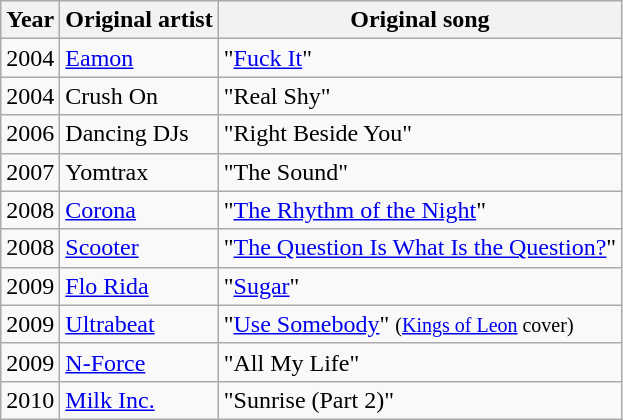<table class="wikitable">
<tr>
<th>Year</th>
<th>Original artist</th>
<th>Original song</th>
</tr>
<tr>
<td>2004</td>
<td><a href='#'>Eamon</a></td>
<td>"<a href='#'>Fuck It</a>"</td>
</tr>
<tr>
<td>2004</td>
<td>Crush On</td>
<td>"Real Shy"</td>
</tr>
<tr>
<td>2006</td>
<td>Dancing DJs</td>
<td>"Right Beside You"</td>
</tr>
<tr>
<td>2007</td>
<td>Yomtrax</td>
<td>"The Sound"</td>
</tr>
<tr>
<td>2008</td>
<td><a href='#'>Corona</a></td>
<td>"<a href='#'>The Rhythm of the Night</a>"</td>
</tr>
<tr>
<td>2008</td>
<td><a href='#'>Scooter</a></td>
<td>"<a href='#'>The Question Is What Is the Question?</a>"</td>
</tr>
<tr>
<td>2009</td>
<td><a href='#'>Flo Rida</a></td>
<td>"<a href='#'>Sugar</a>"</td>
</tr>
<tr>
<td>2009</td>
<td><a href='#'>Ultrabeat</a></td>
<td>"<a href='#'>Use Somebody</a>" <small>(<a href='#'>Kings of Leon</a> cover)</small></td>
</tr>
<tr>
<td>2009</td>
<td><a href='#'>N-Force</a></td>
<td>"All My Life"</td>
</tr>
<tr>
<td>2010</td>
<td><a href='#'>Milk Inc.</a></td>
<td>"Sunrise (Part 2)"</td>
</tr>
</table>
